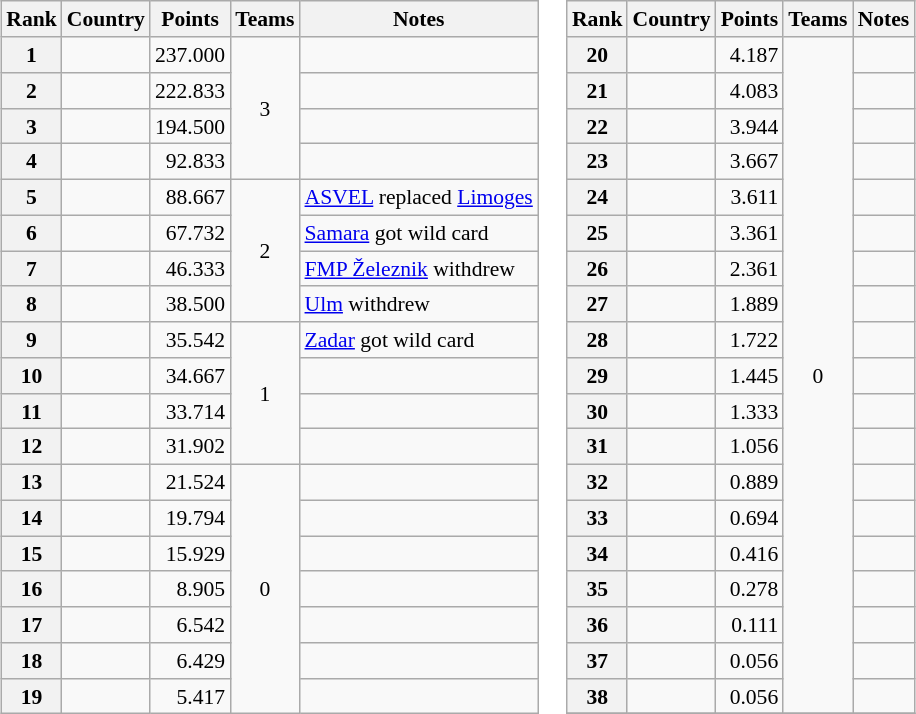<table>
<tr valign=top style="font-size:90%">
<td><br><table class="wikitable">
<tr>
<th>Rank</th>
<th>Country</th>
<th>Points</th>
<th>Teams</th>
<th>Notes</th>
</tr>
<tr>
<th>1</th>
<td></td>
<td align="right">237.000</td>
<td align=center rowspan=4>3</td>
<td></td>
</tr>
<tr>
<th>2</th>
<td></td>
<td align="right">222.833</td>
<td></td>
</tr>
<tr>
<th>3</th>
<td></td>
<td align=right>194.500</td>
<td></td>
</tr>
<tr>
<th>4</th>
<td></td>
<td align=right>92.833</td>
<td></td>
</tr>
<tr>
<th>5</th>
<td></td>
<td align=right>88.667</td>
<td align=center rowspan=4>2</td>
<td><a href='#'>ASVEL</a> replaced <a href='#'>Limoges</a></td>
</tr>
<tr>
<th>6</th>
<td></td>
<td align=right>67.732</td>
<td><a href='#'>Samara</a> got wild card</td>
</tr>
<tr>
<th>7</th>
<td></td>
<td align=right>46.333</td>
<td><a href='#'>FMP Železnik</a> withdrew</td>
</tr>
<tr>
<th>8</th>
<td></td>
<td align=right>38.500</td>
<td><a href='#'>Ulm</a> withdrew</td>
</tr>
<tr>
<th>9</th>
<td></td>
<td align=right>35.542</td>
<td align=center rowspan=4>1</td>
<td><a href='#'>Zadar</a> got wild card</td>
</tr>
<tr>
<th>10</th>
<td></td>
<td align=right>34.667</td>
<td></td>
</tr>
<tr>
<th>11</th>
<td></td>
<td align=right>33.714</td>
<td></td>
</tr>
<tr>
<th>12</th>
<td></td>
<td align=right>31.902</td>
<td></td>
</tr>
<tr>
<th>13</th>
<td></td>
<td align=right>21.524</td>
<td align=center rowspan=26>0</td>
<td></td>
</tr>
<tr>
<th>14</th>
<td></td>
<td align=right>19.794</td>
<td></td>
</tr>
<tr>
<th>15</th>
<td></td>
<td align=right>15.929</td>
<td></td>
</tr>
<tr>
<th>16</th>
<td></td>
<td align=right>8.905</td>
<td></td>
</tr>
<tr>
<th>17</th>
<td></td>
<td align=right>6.542</td>
<td></td>
</tr>
<tr>
<th>18</th>
<td></td>
<td align=right>6.429</td>
<td></td>
</tr>
<tr>
<th>19</th>
<td></td>
<td align=right>5.417</td>
<td></td>
</tr>
</table>
</td>
<td><br><table class="wikitable">
<tr>
<th>Rank</th>
<th>Country</th>
<th>Points</th>
<th>Teams</th>
<th>Notes</th>
</tr>
<tr>
<th>20</th>
<td></td>
<td align=right>4.187</td>
<td align=center rowspan=19>0</td>
<td></td>
</tr>
<tr>
<th>21</th>
<td></td>
<td align=right>4.083</td>
<td></td>
</tr>
<tr>
<th>22</th>
<td></td>
<td align=right>3.944</td>
<td></td>
</tr>
<tr>
<th>23</th>
<td></td>
<td align=right>3.667</td>
<td></td>
</tr>
<tr>
<th>24</th>
<td></td>
<td align=right>3.611</td>
<td></td>
</tr>
<tr>
<th>25</th>
<td></td>
<td align=right>3.361</td>
<td></td>
</tr>
<tr>
<th>26</th>
<td></td>
<td align=right>2.361</td>
<td></td>
</tr>
<tr>
<th>27</th>
<td></td>
<td align=right>1.889</td>
<td></td>
</tr>
<tr>
<th>28</th>
<td></td>
<td align=right>1.722</td>
<td></td>
</tr>
<tr>
<th>29</th>
<td></td>
<td align=right>1.445</td>
<td></td>
</tr>
<tr>
<th>30</th>
<td></td>
<td align=right>1.333</td>
<td></td>
</tr>
<tr>
<th>31</th>
<td></td>
<td align=right>1.056</td>
<td></td>
</tr>
<tr>
<th>32</th>
<td></td>
<td align=right>0.889</td>
<td></td>
</tr>
<tr>
<th>33</th>
<td></td>
<td align=right>0.694</td>
<td></td>
</tr>
<tr>
<th>34</th>
<td></td>
<td align=right>0.416</td>
<td></td>
</tr>
<tr>
<th>35</th>
<td></td>
<td align=right>0.278</td>
<td></td>
</tr>
<tr>
<th>36</th>
<td></td>
<td align=right>0.111</td>
<td></td>
</tr>
<tr>
<th>37</th>
<td></td>
<td align=right>0.056</td>
<td></td>
</tr>
<tr>
<th>38</th>
<td></td>
<td align=right>0.056</td>
<td></td>
</tr>
<tr>
</tr>
</table>
</td>
</tr>
</table>
